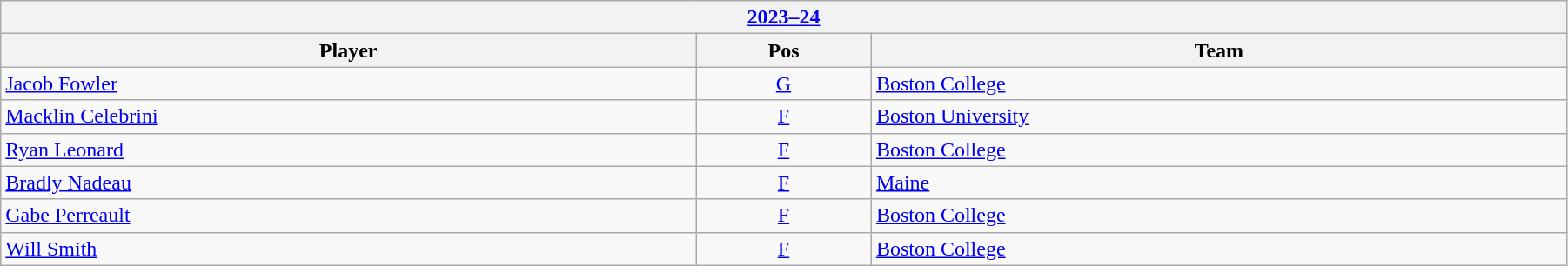<table class="wikitable" width=95%>
<tr>
<th colspan=3><a href='#'>2023–24</a></th>
</tr>
<tr>
<th>Player</th>
<th>Pos</th>
<th>Team</th>
</tr>
<tr>
<td><a href='#'>Jacob Fowler</a></td>
<td align=center><a href='#'>G</a></td>
<td><a href='#'>Boston College</a></td>
</tr>
<tr>
<td><a href='#'>Macklin Celebrini</a></td>
<td align=center><a href='#'>F</a></td>
<td><a href='#'>Boston University</a></td>
</tr>
<tr>
<td><a href='#'>Ryan Leonard</a></td>
<td align=center><a href='#'>F</a></td>
<td><a href='#'>Boston College</a></td>
</tr>
<tr>
<td><a href='#'>Bradly Nadeau</a></td>
<td align=center><a href='#'>F</a></td>
<td><a href='#'>Maine</a></td>
</tr>
<tr>
<td><a href='#'>Gabe Perreault</a></td>
<td align=center><a href='#'>F</a></td>
<td><a href='#'>Boston College</a></td>
</tr>
<tr>
<td><a href='#'>Will Smith</a></td>
<td align=center><a href='#'>F</a></td>
<td><a href='#'>Boston College</a></td>
</tr>
</table>
